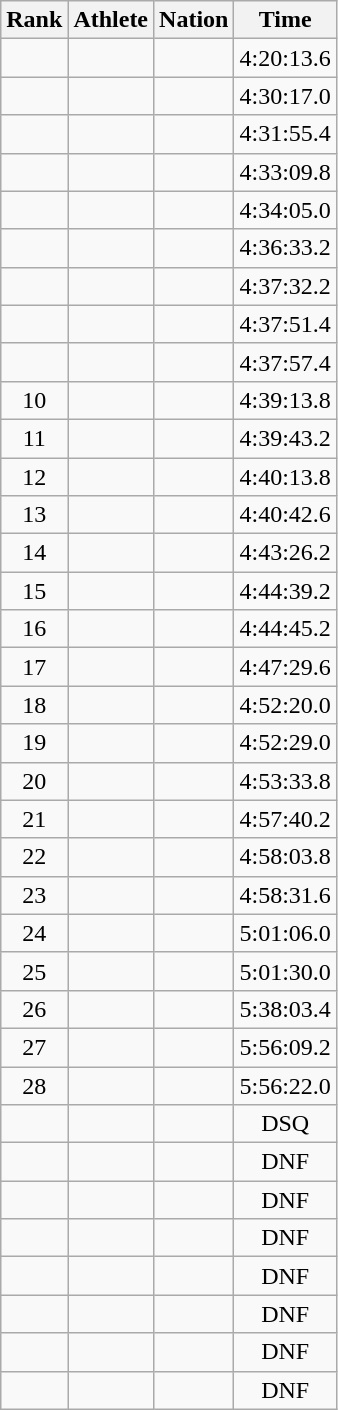<table class="wikitable sortable" style="text-align:center">
<tr>
<th>Rank</th>
<th>Athlete</th>
<th>Nation</th>
<th>Time</th>
</tr>
<tr>
<td></td>
<td align=left></td>
<td align=left></td>
<td>4:20:13.6</td>
</tr>
<tr>
<td></td>
<td align=left></td>
<td align=left></td>
<td>4:30:17.0</td>
</tr>
<tr>
<td></td>
<td align=left></td>
<td align=left></td>
<td>4:31:55.4</td>
</tr>
<tr>
<td></td>
<td align=left></td>
<td align=left></td>
<td>4:33:09.8</td>
</tr>
<tr>
<td></td>
<td align=left></td>
<td align=left></td>
<td>4:34:05.0</td>
</tr>
<tr>
<td></td>
<td align=left></td>
<td align=left></td>
<td>4:36:33.2</td>
</tr>
<tr>
<td></td>
<td align=left></td>
<td align=left></td>
<td>4:37:32.2</td>
</tr>
<tr>
<td></td>
<td align=left></td>
<td align=left></td>
<td>4:37:51.4</td>
</tr>
<tr>
<td></td>
<td align=left></td>
<td align=left></td>
<td>4:37:57.4</td>
</tr>
<tr>
<td>10</td>
<td align=left></td>
<td align=left></td>
<td>4:39:13.8</td>
</tr>
<tr>
<td>11</td>
<td align=left></td>
<td align=left></td>
<td>4:39:43.2</td>
</tr>
<tr>
<td>12</td>
<td align=left></td>
<td align=left></td>
<td>4:40:13.8</td>
</tr>
<tr>
<td>13</td>
<td align=left></td>
<td align=left></td>
<td>4:40:42.6</td>
</tr>
<tr>
<td>14</td>
<td align=left></td>
<td align=left></td>
<td>4:43:26.2</td>
</tr>
<tr>
<td>15</td>
<td align=left></td>
<td align=left></td>
<td>4:44:39.2</td>
</tr>
<tr>
<td>16</td>
<td align=left></td>
<td align=left></td>
<td>4:44:45.2</td>
</tr>
<tr>
<td>17</td>
<td align=left></td>
<td align=left></td>
<td>4:47:29.6</td>
</tr>
<tr>
<td>18</td>
<td align=left></td>
<td align=left></td>
<td>4:52:20.0</td>
</tr>
<tr>
<td>19</td>
<td align=left></td>
<td align=left></td>
<td>4:52:29.0</td>
</tr>
<tr>
<td>20</td>
<td align=left></td>
<td align=left></td>
<td>4:53:33.8</td>
</tr>
<tr>
<td>21</td>
<td align=left></td>
<td align=left></td>
<td>4:57:40.2</td>
</tr>
<tr>
<td>22</td>
<td align=left></td>
<td align=left></td>
<td>4:58:03.8</td>
</tr>
<tr>
<td>23</td>
<td align=left></td>
<td align=left></td>
<td>4:58:31.6</td>
</tr>
<tr>
<td>24</td>
<td align=left></td>
<td align=left></td>
<td>5:01:06.0</td>
</tr>
<tr>
<td>25</td>
<td align=left></td>
<td align=left></td>
<td>5:01:30.0</td>
</tr>
<tr>
<td>26</td>
<td align=left></td>
<td align=left></td>
<td>5:38:03.4</td>
</tr>
<tr>
<td>27</td>
<td align=left></td>
<td align=left></td>
<td>5:56:09.2</td>
</tr>
<tr>
<td>28</td>
<td align=left></td>
<td align=left></td>
<td>5:56:22.0</td>
</tr>
<tr>
<td></td>
<td align=left></td>
<td align=left></td>
<td>DSQ</td>
</tr>
<tr>
<td></td>
<td align=left></td>
<td align=left></td>
<td>DNF</td>
</tr>
<tr>
<td></td>
<td align=left></td>
<td align=left></td>
<td>DNF</td>
</tr>
<tr>
<td></td>
<td align=left></td>
<td align=left></td>
<td>DNF</td>
</tr>
<tr>
<td></td>
<td align=left></td>
<td align=left></td>
<td>DNF</td>
</tr>
<tr>
<td></td>
<td align=left></td>
<td align=left></td>
<td>DNF</td>
</tr>
<tr>
<td></td>
<td align=left></td>
<td align=left></td>
<td>DNF</td>
</tr>
<tr>
<td></td>
<td align=left></td>
<td align=left></td>
<td>DNF</td>
</tr>
</table>
